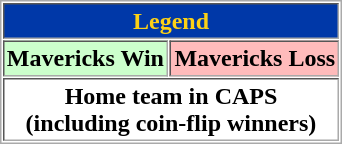<table align="center" border="1" cellpadding="2" cellspacing="1" style="border:1px solid #aaa">
<tr>
<th colspan="2" style="background:#0038A8; color:#FCD116">Legend</th>
</tr>
<tr>
<th bgcolor="ccffcc">Mavericks Win</th>
<th bgcolor="ffbbbb">Mavericks Loss</th>
</tr>
<tr>
<th colspan="2">Home team in CAPS<br>(including coin-flip winners)</th>
</tr>
</table>
